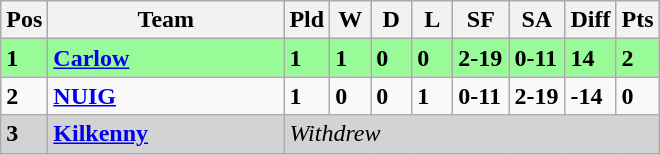<table class="wikitable" style="text-align: centre;">
<tr>
<th width=20>Pos</th>
<th width=150>Team</th>
<th width=20>Pld</th>
<th width=20>W</th>
<th width=20>D</th>
<th width=20>L</th>
<th width=30>SF</th>
<th width=30>SA</th>
<th width=20>Diff</th>
<th width=20>Pts</th>
</tr>
<tr style="background:#98FB98;">
<td><strong>1</strong></td>
<td align=left><strong> <a href='#'>Carlow</a> </strong></td>
<td><strong>1</strong></td>
<td><strong>1</strong></td>
<td><strong>0</strong></td>
<td><strong>0</strong></td>
<td><strong>2-19</strong></td>
<td><strong>0-11</strong></td>
<td><strong>14</strong></td>
<td><strong>2</strong></td>
</tr>
<tr>
<td><strong>2</strong></td>
<td align=left><strong> <a href='#'>NUIG</a> </strong></td>
<td><strong>1</strong></td>
<td><strong>0</strong></td>
<td><strong>0</strong></td>
<td><strong>1</strong></td>
<td><strong>0-11</strong></td>
<td><strong>2-19</strong></td>
<td><strong>-14</strong></td>
<td><strong>0</strong></td>
</tr>
<tr style="background:lightgrey;">
<td><strong>3</strong></td>
<td align=left><strong> <a href='#'>Kilkenny</a> </strong></td>
<td colspan="8"><em>Withdrew</em></td>
</tr>
</table>
